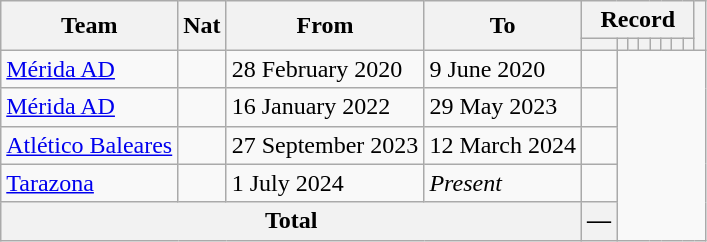<table class="wikitable" style="text-align: center">
<tr>
<th rowspan="2">Team</th>
<th rowspan="2">Nat</th>
<th rowspan="2">From</th>
<th rowspan="2">To</th>
<th colspan="8">Record</th>
<th rowspan=2></th>
</tr>
<tr>
<th></th>
<th></th>
<th></th>
<th></th>
<th></th>
<th></th>
<th></th>
<th></th>
</tr>
<tr>
<td align=left><a href='#'>Mérida AD</a></td>
<td></td>
<td align=left>28 February 2020</td>
<td align=left>9 June 2020<br></td>
<td></td>
</tr>
<tr>
<td align=left><a href='#'>Mérida AD</a></td>
<td></td>
<td align=left>16 January 2022</td>
<td align=left>29 May 2023<br></td>
<td></td>
</tr>
<tr>
<td align=left><a href='#'>Atlético Baleares</a></td>
<td></td>
<td align=left>27 September 2023</td>
<td align=left>12 March 2024<br></td>
<td></td>
</tr>
<tr>
<td align=left><a href='#'>Tarazona</a></td>
<td></td>
<td align=left>1 July 2024</td>
<td align=left><em>Present</em><br></td>
<td></td>
</tr>
<tr>
<th colspan="4">Total<br></th>
<th>—</th>
</tr>
</table>
